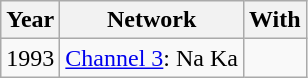<table class="wikitable">
<tr>
<th>Year</th>
<th>Network</th>
<th>With</th>
</tr>
<tr>
<td>1993</td>
<td><a href='#'>Channel 3</a>: Na Ka</td>
<td></td>
</tr>
</table>
